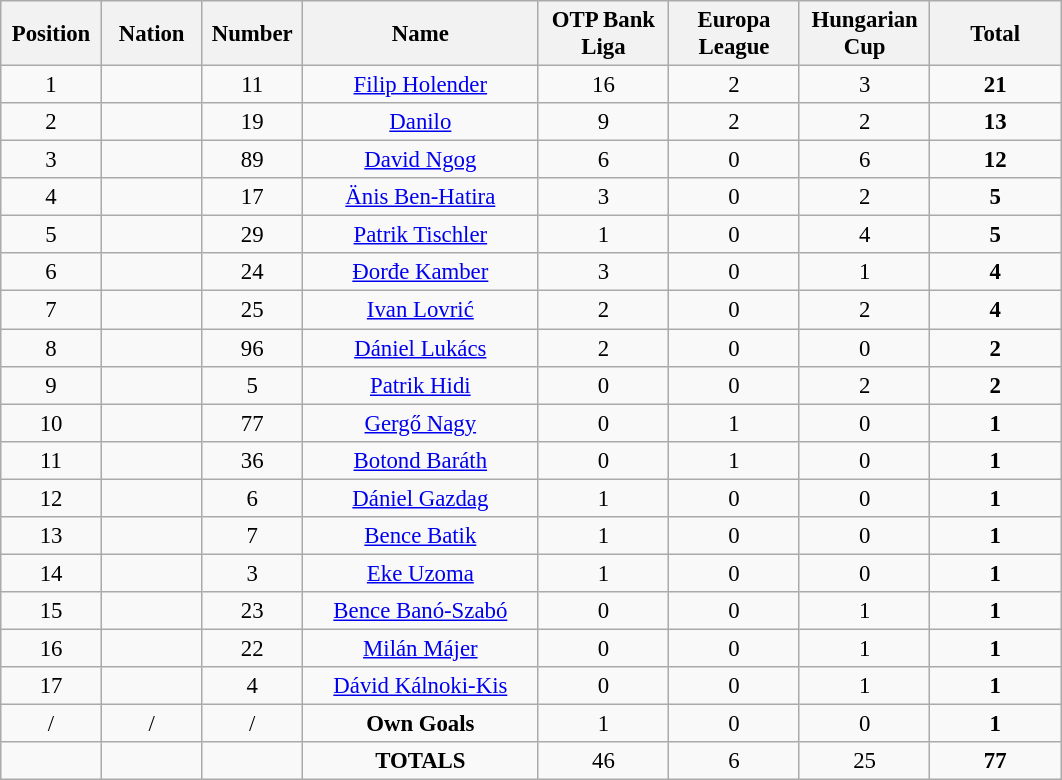<table class="wikitable" style="font-size: 95%; text-align: center;">
<tr>
<th width=60>Position</th>
<th width=60>Nation</th>
<th width=60>Number</th>
<th width=150>Name</th>
<th width=80>OTP Bank Liga</th>
<th width=80>Europa League</th>
<th width=80>Hungarian Cup</th>
<th width=80>Total</th>
</tr>
<tr>
<td>1</td>
<td></td>
<td>11</td>
<td><a href='#'>Filip Holender</a></td>
<td>16</td>
<td>2</td>
<td>3</td>
<td><strong>21</strong></td>
</tr>
<tr>
<td>2</td>
<td></td>
<td>19</td>
<td><a href='#'>Danilo</a></td>
<td>9</td>
<td>2</td>
<td>2</td>
<td><strong>13</strong></td>
</tr>
<tr>
<td>3</td>
<td></td>
<td>89</td>
<td><a href='#'>David Ngog</a></td>
<td>6</td>
<td>0</td>
<td>6</td>
<td><strong>12</strong></td>
</tr>
<tr>
<td>4</td>
<td></td>
<td>17</td>
<td><a href='#'>Änis Ben-Hatira</a></td>
<td>3</td>
<td>0</td>
<td>2</td>
<td><strong>5</strong></td>
</tr>
<tr>
<td>5</td>
<td></td>
<td>29</td>
<td><a href='#'>Patrik Tischler</a></td>
<td>1</td>
<td>0</td>
<td>4</td>
<td><strong>5</strong></td>
</tr>
<tr>
<td>6</td>
<td></td>
<td>24</td>
<td><a href='#'>Đorđe Kamber</a></td>
<td>3</td>
<td>0</td>
<td>1</td>
<td><strong>4</strong></td>
</tr>
<tr>
<td>7</td>
<td></td>
<td>25</td>
<td><a href='#'>Ivan Lovrić</a></td>
<td>2</td>
<td>0</td>
<td>2</td>
<td><strong>4</strong></td>
</tr>
<tr>
<td>8</td>
<td></td>
<td>96</td>
<td><a href='#'>Dániel Lukács</a></td>
<td>2</td>
<td>0</td>
<td>0</td>
<td><strong>2</strong></td>
</tr>
<tr>
<td>9</td>
<td></td>
<td>5</td>
<td><a href='#'>Patrik Hidi</a></td>
<td>0</td>
<td>0</td>
<td>2</td>
<td><strong>2</strong></td>
</tr>
<tr>
<td>10</td>
<td></td>
<td>77</td>
<td><a href='#'>Gergő Nagy</a></td>
<td>0</td>
<td>1</td>
<td>0</td>
<td><strong>1</strong></td>
</tr>
<tr>
<td>11</td>
<td></td>
<td>36</td>
<td><a href='#'>Botond Baráth</a></td>
<td>0</td>
<td>1</td>
<td>0</td>
<td><strong>1</strong></td>
</tr>
<tr>
<td>12</td>
<td></td>
<td>6</td>
<td><a href='#'>Dániel Gazdag</a></td>
<td>1</td>
<td>0</td>
<td>0</td>
<td><strong>1</strong></td>
</tr>
<tr>
<td>13</td>
<td></td>
<td>7</td>
<td><a href='#'>Bence Batik</a></td>
<td>1</td>
<td>0</td>
<td>0</td>
<td><strong>1</strong></td>
</tr>
<tr>
<td>14</td>
<td></td>
<td>3</td>
<td><a href='#'>Eke Uzoma</a></td>
<td>1</td>
<td>0</td>
<td>0</td>
<td><strong>1</strong></td>
</tr>
<tr>
<td>15</td>
<td></td>
<td>23</td>
<td><a href='#'>Bence Banó-Szabó</a></td>
<td>0</td>
<td>0</td>
<td>1</td>
<td><strong>1</strong></td>
</tr>
<tr>
<td>16</td>
<td></td>
<td>22</td>
<td><a href='#'>Milán Májer</a></td>
<td>0</td>
<td>0</td>
<td>1</td>
<td><strong>1</strong></td>
</tr>
<tr>
<td>17</td>
<td></td>
<td>4</td>
<td><a href='#'>Dávid Kálnoki-Kis</a></td>
<td>0</td>
<td>0</td>
<td>1</td>
<td><strong>1</strong></td>
</tr>
<tr>
<td>/</td>
<td>/</td>
<td>/</td>
<td><strong>Own Goals</strong></td>
<td>1</td>
<td>0</td>
<td>0</td>
<td><strong>1</strong></td>
</tr>
<tr>
<td></td>
<td></td>
<td></td>
<td><strong>TOTALS</strong></td>
<td>46</td>
<td>6</td>
<td>25</td>
<td><strong>77</strong></td>
</tr>
</table>
